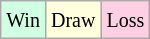<table class="wikitable">
<tr>
<td style="background-color: #d0ffe3;"><small>Win</small></td>
<td style="background-color: #ffffdd;"><small>Draw</small></td>
<td style="background-color: #ffd0e3;"><small>Loss</small></td>
</tr>
</table>
